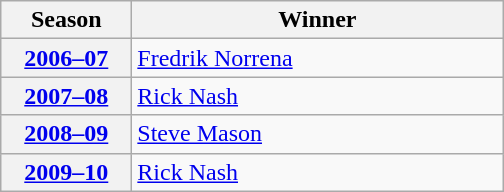<table class="wikitable">
<tr>
<th scope="col" style="width:5em">Season</th>
<th scope="col" style="width:15em">Winner</th>
</tr>
<tr>
<th scope="row"><a href='#'>2006–07</a></th>
<td><a href='#'>Fredrik Norrena</a></td>
</tr>
<tr>
<th scope="row"><a href='#'>2007–08</a></th>
<td><a href='#'>Rick Nash</a></td>
</tr>
<tr>
<th scope="row"><a href='#'>2008–09</a></th>
<td><a href='#'>Steve Mason</a></td>
</tr>
<tr>
<th scope="row"><a href='#'>2009–10</a></th>
<td><a href='#'>Rick Nash</a></td>
</tr>
</table>
